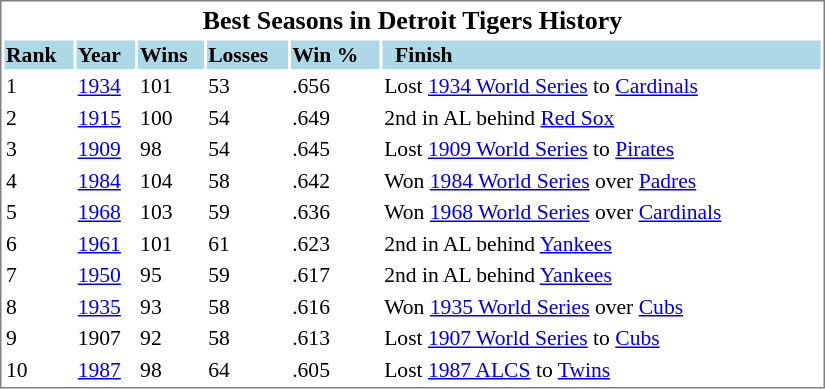<table cellpadding="10">
<tr style="text-align:left; vertical-align:top;">
<td></td>
<td><br><table cellpadding="1"  style="width:550px; font-size:90%; border:1px solid gray;">
<tr style="text-align:center; font-size:larger;">
<td colspan=6><strong>Best Seasons in Detroit Tigers History</strong></td>
</tr>
<tr style="background:lightblue;">
<td><strong>Rank</strong></td>
<td><strong>Year</strong></td>
<td><strong>Wins</strong></td>
<td><strong>Losses</strong></td>
<td><strong>Win %</strong></td>
<td>  <strong>Finish</strong></td>
</tr>
<tr>
<td>1</td>
<td><a href='#'>1934</a></td>
<td>101</td>
<td>53</td>
<td>.656</td>
<td>Lost <a href='#'>1934 World Series</a> to <a href='#'>Cardinals</a></td>
</tr>
<tr>
<td>2</td>
<td><a href='#'>1915</a></td>
<td>100</td>
<td>54</td>
<td>.649</td>
<td>2nd in AL behind <a href='#'>Red Sox</a></td>
</tr>
<tr>
<td>3</td>
<td><a href='#'>1909</a></td>
<td>98</td>
<td>54</td>
<td>.645</td>
<td>Lost <a href='#'>1909 World Series</a> to <a href='#'>Pirates</a></td>
</tr>
<tr>
<td>4</td>
<td><a href='#'>1984</a></td>
<td>104</td>
<td>58</td>
<td>.642</td>
<td>Won <a href='#'>1984 World Series</a> over <a href='#'>Padres</a></td>
</tr>
<tr>
<td>5</td>
<td><a href='#'>1968</a></td>
<td>103</td>
<td>59</td>
<td>.636</td>
<td>Won <a href='#'>1968 World Series</a> over <a href='#'>Cardinals</a></td>
</tr>
<tr>
<td>6</td>
<td><a href='#'>1961</a></td>
<td>101</td>
<td>61</td>
<td>.623</td>
<td>2nd in AL behind <a href='#'>Yankees</a></td>
</tr>
<tr>
<td>7</td>
<td><a href='#'>1950</a></td>
<td>95</td>
<td>59</td>
<td>.617</td>
<td>2nd in AL behind <a href='#'>Yankees</a></td>
</tr>
<tr>
<td>8</td>
<td><a href='#'>1935</a></td>
<td>93</td>
<td>58</td>
<td>.616</td>
<td>Won <a href='#'>1935 World Series</a> over <a href='#'>Cubs</a></td>
</tr>
<tr>
<td>9</td>
<td>1907</td>
<td>92</td>
<td>58</td>
<td>.613</td>
<td>Lost <a href='#'>1907 World Series</a> to <a href='#'>Cubs</a></td>
</tr>
<tr>
<td>10</td>
<td><a href='#'>1987</a></td>
<td>98</td>
<td>64</td>
<td>.605</td>
<td>Lost <a href='#'>1987 ALCS</a> to <a href='#'>Twins</a></td>
</tr>
</table>
</td>
</tr>
</table>
